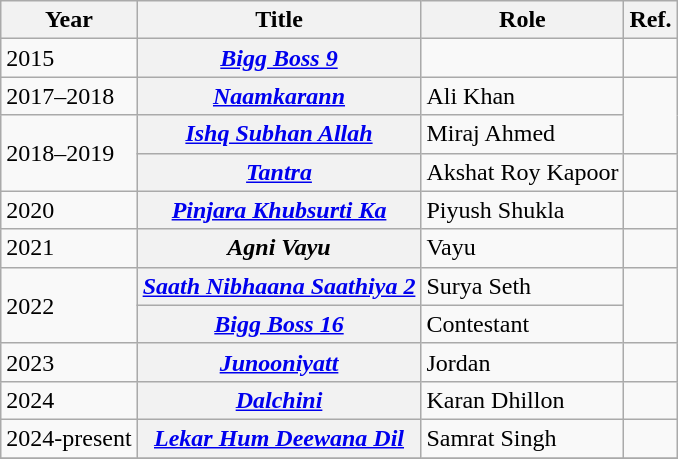<table class="wikitable sortable">
<tr>
<th>Year</th>
<th>Title</th>
<th>Role</th>
<th>Ref.</th>
</tr>
<tr>
<td>2015</td>
<th><em><a href='#'>Bigg Boss 9</a></em></th>
<td></td>
<td></td>
</tr>
<tr>
<td>2017–2018</td>
<th><em><a href='#'>Naamkarann</a></em></th>
<td>Ali Khan</td>
<td rowspan='2'></td>
</tr>
<tr>
<td rowspan='2'>2018–2019</td>
<th><em><a href='#'>Ishq Subhan Allah</a></em></th>
<td>Miraj Ahmed</td>
</tr>
<tr>
<th><em><a href='#'>Tantra</a></em></th>
<td>Akshat Roy Kapoor</td>
<td></td>
</tr>
<tr>
<td>2020</td>
<th><em><a href='#'>Pinjara Khubsurti Ka</a></em></th>
<td>Piyush Shukla</td>
<td></td>
</tr>
<tr>
<td>2021</td>
<th><em>Agni Vayu</em></th>
<td>Vayu</td>
<td></td>
</tr>
<tr>
<td rowspan='2'>2022</td>
<th><em><a href='#'>Saath Nibhaana Saathiya 2</a></em></th>
<td>Surya Seth</td>
<td rowspan='2'></td>
</tr>
<tr>
<th><em><a href='#'>Bigg Boss 16</a></em></th>
<td>Contestant</td>
</tr>
<tr>
<td>2023</td>
<th><em><a href='#'>Junooniyatt</a></em></th>
<td>Jordan</td>
<td></td>
</tr>
<tr>
<td>2024</td>
<th><em><a href='#'>Dalchini</a></em></th>
<td>Karan Dhillon</td>
<td></td>
</tr>
<tr>
<td>2024-present</td>
<th><em><a href='#'>Lekar Hum Deewana Dil</a></em></th>
<td>Samrat Singh</td>
<td></td>
</tr>
<tr>
</tr>
</table>
